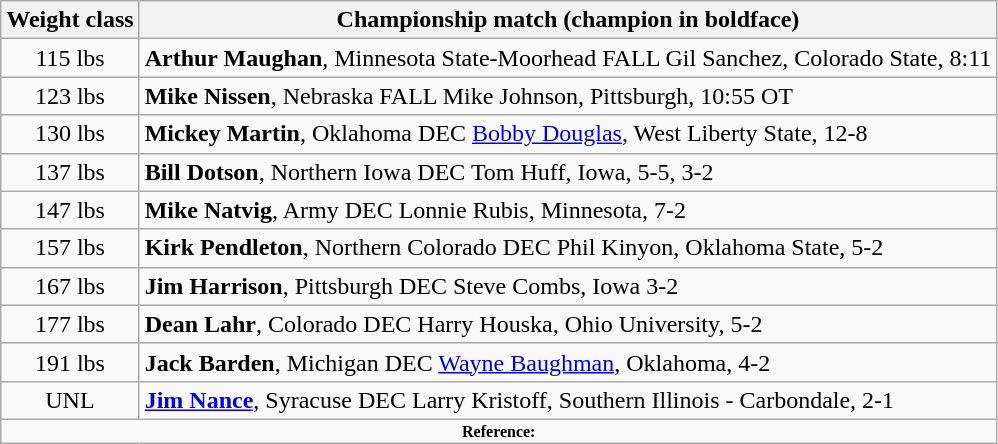<table class="wikitable" style="text-align:center">
<tr>
<th>Weight class</th>
<th>Championship match (champion in boldface)</th>
</tr>
<tr>
<td>115 lbs</td>
<td align="left"><strong>Arthur Maughan</strong>, Minnesota State-Moorhead FALL Gil Sanchez, Colorado State, 8:11</td>
</tr>
<tr>
<td>123 lbs</td>
<td align="left"><strong>Mike Nissen</strong>, Nebraska FALL Mike Johnson, Pittsburgh, 10:55 OT</td>
</tr>
<tr>
<td>130 lbs</td>
<td align="left"><strong>Mickey Martin</strong>, Oklahoma DEC <a href='#'>Bobby Douglas</a>, West Liberty State, 12-8</td>
</tr>
<tr>
<td>137 lbs</td>
<td align="left"><strong>Bill Dotson</strong>, Northern Iowa DEC Tom Huff, Iowa, 5-5, 3-2</td>
</tr>
<tr>
<td>147 lbs</td>
<td align="left"><strong>Mike Natvig</strong>, Army DEC Lonnie Rubis, Minnesota, 7-2</td>
</tr>
<tr>
<td>157 lbs</td>
<td align="left"><strong>Kirk Pendleton</strong>, Northern Colorado DEC Phil Kinyon, Oklahoma State, 5-2</td>
</tr>
<tr>
<td>167 lbs</td>
<td align="left"><strong>Jim Harrison</strong>, Pittsburgh DEC Steve Combs, Iowa 3-2</td>
</tr>
<tr>
<td>177 lbs</td>
<td align="left"><strong>Dean Lahr</strong>, Colorado DEC Harry Houska, Ohio University, 5-2</td>
</tr>
<tr>
<td>191 lbs</td>
<td align="left"><strong>Jack Barden</strong>, Michigan DEC <a href='#'>Wayne Baughman</a>, Oklahoma, 4-2</td>
</tr>
<tr>
<td>UNL</td>
<td align="left"><strong><a href='#'>Jim Nance</a></strong>, Syracuse DEC Larry Kristoff, Southern Illinois - Carbondale, 2-1</td>
</tr>
<tr>
<td colspan="2" style="font-size:8pt; text-align:center;"><strong>Reference:</strong></td>
</tr>
</table>
